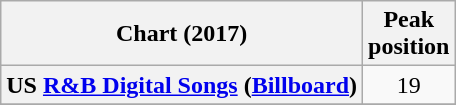<table class="wikitable sortable plainrowheaders" style="text-align:center">
<tr>
<th scope="col">Chart (2017)</th>
<th scope="col">Peak<br>position</th>
</tr>
<tr>
<th scope="row">US <a href='#'>R&B Digital Songs</a>  (<a href='#'>Billboard</a>)</th>
<td>19</td>
</tr>
<tr>
</tr>
</table>
